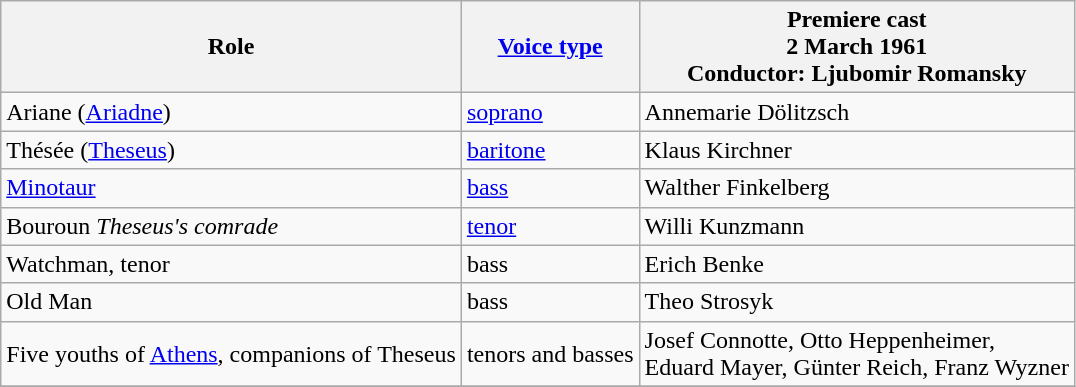<table class="wikitable">
<tr>
<th>Role</th>
<th><a href='#'>Voice type</a></th>
<th>Premiere cast<br>2 March 1961<br>Conductor: Ljubomir Romansky</th>
</tr>
<tr>
<td>Ariane (<a href='#'>Ariadne</a>)</td>
<td><a href='#'>soprano</a></td>
<td>Annemarie Dölitzsch</td>
</tr>
<tr>
<td>Thésée (<a href='#'>Theseus</a>)</td>
<td><a href='#'>baritone</a></td>
<td>Klaus Kirchner</td>
</tr>
<tr>
<td><a href='#'>Minotaur</a></td>
<td><a href='#'>bass</a></td>
<td>Walther Finkelberg</td>
</tr>
<tr>
<td>Bouroun <em>Theseus's comrade</em></td>
<td><a href='#'>tenor</a></td>
<td>Willi Kunzmann</td>
</tr>
<tr>
<td>Watchman, tenor</td>
<td>bass</td>
<td>Erich Benke</td>
</tr>
<tr>
<td>Old Man</td>
<td>bass</td>
<td>Theo Strosyk</td>
</tr>
<tr>
<td>Five youths of <a href='#'>Athens</a>, companions of Theseus</td>
<td>tenors and basses</td>
<td>Josef Connotte, Otto Heppenheimer,<br>Eduard Mayer, Günter Reich, Franz Wyzner</td>
</tr>
<tr>
</tr>
</table>
